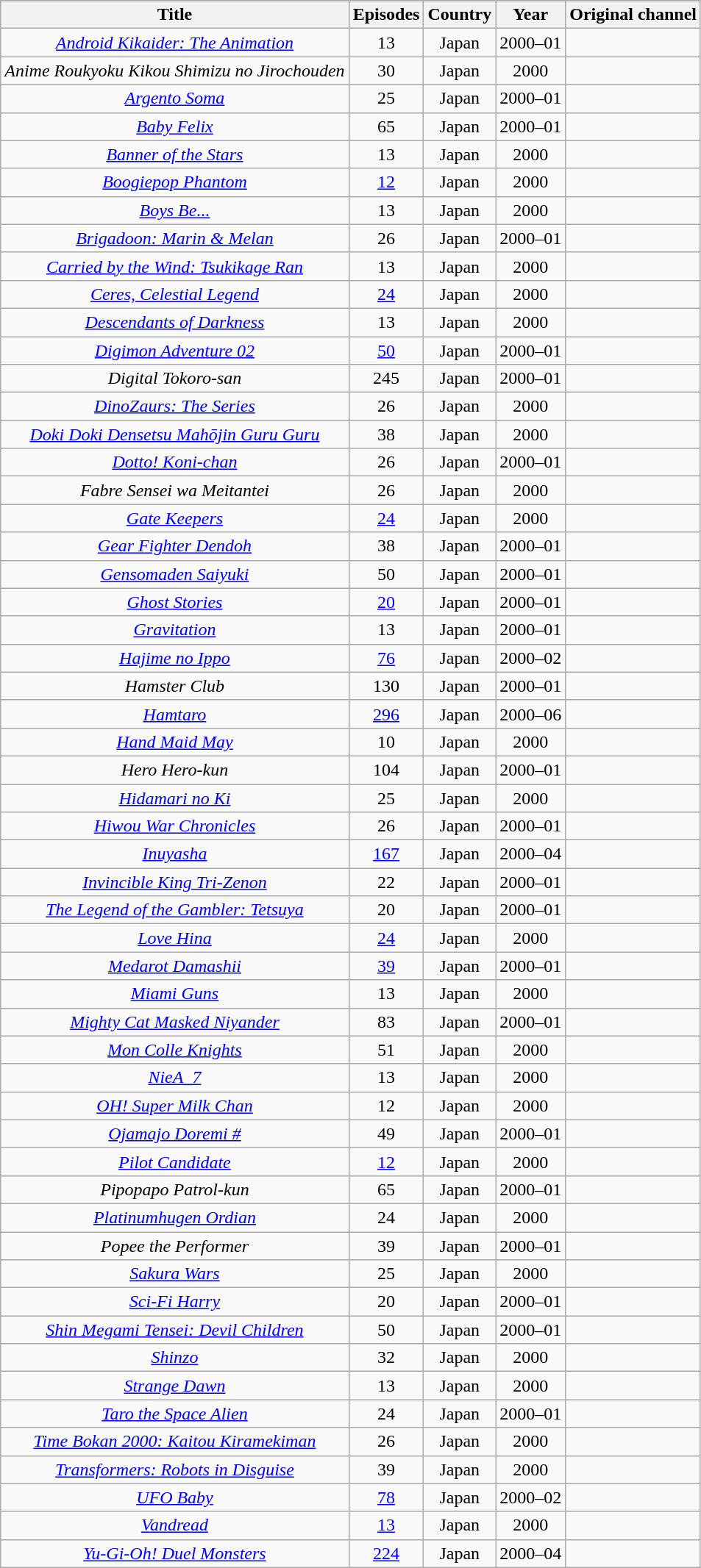<table class="wikitable sortable" style="text-align:center;">
<tr>
</tr>
<tr>
<th scope="col">Title</th>
<th scope="col">Episodes</th>
<th scope="col">Country</th>
<th scope="col">Year</th>
<th scope="col">Original channel</th>
</tr>
<tr>
<td><em><a href='#'>Android Kikaider: The Animation</a></em></td>
<td>13</td>
<td>Japan</td>
<td>2000–01</td>
<td></td>
</tr>
<tr>
<td><em>Anime Roukyoku Kikou Shimizu no Jirochouden</em></td>
<td>30</td>
<td>Japan</td>
<td>2000</td>
<td></td>
</tr>
<tr>
<td><em><a href='#'>Argento Soma</a></em></td>
<td>25</td>
<td>Japan</td>
<td>2000–01</td>
<td></td>
</tr>
<tr>
<td><em><a href='#'>Baby Felix</a></em></td>
<td>65</td>
<td>Japan</td>
<td>2000–01</td>
<td></td>
</tr>
<tr>
<td><em><a href='#'>Banner of the Stars</a></em></td>
<td>13</td>
<td>Japan</td>
<td>2000</td>
<td></td>
</tr>
<tr>
<td><em><a href='#'>Boogiepop Phantom</a></em></td>
<td><a href='#'>12</a></td>
<td>Japan</td>
<td>2000</td>
<td></td>
</tr>
<tr>
<td><em><a href='#'>Boys Be...</a></em></td>
<td>13</td>
<td>Japan</td>
<td>2000</td>
<td></td>
</tr>
<tr>
<td><em><a href='#'>Brigadoon: Marin & Melan</a></em></td>
<td>26</td>
<td>Japan</td>
<td>2000–01</td>
<td></td>
</tr>
<tr>
<td><em><a href='#'>Carried by the Wind: Tsukikage Ran</a></em></td>
<td>13</td>
<td>Japan</td>
<td>2000</td>
<td></td>
</tr>
<tr>
<td><em><a href='#'>Ceres, Celestial Legend</a></em></td>
<td><a href='#'>24</a></td>
<td>Japan</td>
<td>2000</td>
<td></td>
</tr>
<tr>
<td><em><a href='#'>Descendants of Darkness</a></em></td>
<td>13</td>
<td>Japan</td>
<td>2000</td>
<td></td>
</tr>
<tr>
<td><em><a href='#'>Digimon Adventure 02</a></em></td>
<td><a href='#'>50</a></td>
<td>Japan</td>
<td>2000–01</td>
<td></td>
</tr>
<tr>
<td><em>Digital Tokoro-san</em></td>
<td>245</td>
<td>Japan</td>
<td>2000–01</td>
<td></td>
</tr>
<tr>
<td><em><a href='#'>DinoZaurs: The Series</a></em></td>
<td>26</td>
<td>Japan</td>
<td>2000</td>
<td></td>
</tr>
<tr>
<td><em><a href='#'>Doki Doki Densetsu Mahōjin Guru Guru</a></em></td>
<td>38</td>
<td>Japan</td>
<td>2000</td>
<td></td>
</tr>
<tr>
<td><em><a href='#'>Dotto! Koni-chan</a></em></td>
<td>26</td>
<td>Japan</td>
<td>2000–01</td>
<td></td>
</tr>
<tr>
<td><em>Fabre Sensei wa Meitantei</em></td>
<td>26</td>
<td>Japan</td>
<td>2000</td>
<td></td>
</tr>
<tr>
<td><em><a href='#'>Gate Keepers</a></em></td>
<td><a href='#'>24</a></td>
<td>Japan</td>
<td>2000</td>
<td></td>
</tr>
<tr>
<td><em><a href='#'>Gear Fighter Dendoh</a></em></td>
<td>38</td>
<td>Japan</td>
<td>2000–01</td>
<td></td>
</tr>
<tr>
<td><em><a href='#'>Gensomaden Saiyuki</a></em></td>
<td>50</td>
<td>Japan</td>
<td>2000–01</td>
<td></td>
</tr>
<tr>
<td><em><a href='#'>Ghost Stories</a></em></td>
<td><a href='#'>20</a></td>
<td>Japan</td>
<td>2000–01</td>
<td></td>
</tr>
<tr>
<td><em><a href='#'>Gravitation</a></em></td>
<td>13</td>
<td>Japan</td>
<td>2000–01</td>
<td></td>
</tr>
<tr>
<td><em><a href='#'>Hajime no Ippo</a></em></td>
<td><a href='#'>76</a></td>
<td>Japan</td>
<td>2000–02</td>
<td></td>
</tr>
<tr>
<td><em>Hamster Club</em></td>
<td>130</td>
<td>Japan</td>
<td>2000–01</td>
<td></td>
</tr>
<tr>
<td><em><a href='#'>Hamtaro</a></em></td>
<td><a href='#'>296</a></td>
<td>Japan</td>
<td>2000–06</td>
<td></td>
</tr>
<tr>
<td><em><a href='#'>Hand Maid May</a></em></td>
<td>10</td>
<td>Japan</td>
<td>2000</td>
<td></td>
</tr>
<tr>
<td><em>Hero Hero-kun</em></td>
<td>104</td>
<td>Japan</td>
<td>2000–01</td>
<td></td>
</tr>
<tr>
<td><em><a href='#'>Hidamari no Ki</a></em></td>
<td>25</td>
<td>Japan</td>
<td>2000</td>
<td></td>
</tr>
<tr>
<td><em><a href='#'>Hiwou War Chronicles</a></em></td>
<td>26</td>
<td>Japan</td>
<td>2000–01</td>
<td></td>
</tr>
<tr>
<td><em><a href='#'>Inuyasha</a></em></td>
<td><a href='#'>167</a></td>
<td>Japan</td>
<td>2000–04</td>
<td></td>
</tr>
<tr>
<td><em><a href='#'>Invincible King Tri-Zenon</a></em></td>
<td>22</td>
<td>Japan</td>
<td>2000–01</td>
<td></td>
</tr>
<tr>
<td data-sort-value="Legend of the Gambler: Tetsuya"><em><a href='#'>The Legend of the Gambler: Tetsuya</a></em></td>
<td>20</td>
<td>Japan</td>
<td>2000–01</td>
<td></td>
</tr>
<tr>
<td><em><a href='#'>Love Hina</a></em></td>
<td><a href='#'>24</a></td>
<td>Japan</td>
<td>2000</td>
<td></td>
</tr>
<tr>
<td><em><a href='#'>Medarot Damashii</a></em></td>
<td><a href='#'>39</a></td>
<td>Japan</td>
<td>2000–01</td>
<td></td>
</tr>
<tr>
<td><em><a href='#'>Miami Guns</a></em></td>
<td>13</td>
<td>Japan</td>
<td>2000</td>
<td></td>
</tr>
<tr>
<td><em><a href='#'>Mighty Cat Masked Niyander</a></em></td>
<td>83</td>
<td>Japan</td>
<td>2000–01</td>
<td></td>
</tr>
<tr>
<td><em><a href='#'>Mon Colle Knights</a></em></td>
<td>51</td>
<td>Japan</td>
<td>2000</td>
<td></td>
</tr>
<tr>
<td><em><a href='#'>NieA_7</a></em></td>
<td>13</td>
<td>Japan</td>
<td>2000</td>
<td></td>
</tr>
<tr>
<td><em><a href='#'>OH! Super Milk Chan</a></em></td>
<td>12</td>
<td>Japan</td>
<td>2000</td>
<td></td>
</tr>
<tr>
<td><em><a href='#'>Ojamajo Doremi #</a></em></td>
<td>49</td>
<td>Japan</td>
<td>2000–01</td>
<td></td>
</tr>
<tr>
<td><em><a href='#'>Pilot Candidate</a></em></td>
<td><a href='#'>12</a></td>
<td>Japan</td>
<td>2000</td>
<td></td>
</tr>
<tr>
<td><em>Pipopapo Patrol-kun</em></td>
<td>65</td>
<td>Japan</td>
<td>2000–01</td>
<td></td>
</tr>
<tr>
<td><em><a href='#'>Platinumhugen Ordian</a></em></td>
<td>24</td>
<td>Japan</td>
<td>2000</td>
<td></td>
</tr>
<tr>
<td><em>Popee the Performer</em></td>
<td>39</td>
<td>Japan</td>
<td>2000–01</td>
<td></td>
</tr>
<tr>
<td><em><a href='#'>Sakura Wars</a></em></td>
<td>25</td>
<td>Japan</td>
<td>2000</td>
<td></td>
</tr>
<tr>
<td><em><a href='#'>Sci-Fi Harry</a></em></td>
<td>20</td>
<td>Japan</td>
<td>2000–01</td>
<td></td>
</tr>
<tr>
<td><em><a href='#'>Shin Megami Tensei: Devil Children</a></em></td>
<td>50</td>
<td>Japan</td>
<td>2000–01</td>
<td></td>
</tr>
<tr>
<td><em><a href='#'>Shinzo</a></em></td>
<td>32</td>
<td>Japan</td>
<td>2000</td>
<td></td>
</tr>
<tr>
<td><em><a href='#'>Strange Dawn</a></em></td>
<td>13</td>
<td>Japan</td>
<td>2000</td>
<td></td>
</tr>
<tr>
<td><em><a href='#'>Taro the Space Alien</a></em></td>
<td>24</td>
<td>Japan</td>
<td>2000–01</td>
<td></td>
</tr>
<tr>
<td><em><a href='#'>Time Bokan 2000: Kaitou Kiramekiman</a></em></td>
<td>26</td>
<td>Japan</td>
<td>2000</td>
<td></td>
</tr>
<tr>
<td><em><a href='#'>Transformers: Robots in Disguise</a></em></td>
<td>39</td>
<td>Japan</td>
<td>2000</td>
<td></td>
</tr>
<tr>
<td><em><a href='#'>UFO Baby</a></em></td>
<td><a href='#'>78</a></td>
<td>Japan</td>
<td>2000–02</td>
<td></td>
</tr>
<tr>
<td><em><a href='#'>Vandread</a></em></td>
<td><a href='#'>13</a></td>
<td>Japan</td>
<td>2000</td>
<td></td>
</tr>
<tr>
<td><em><a href='#'>Yu-Gi-Oh! Duel Monsters</a></em></td>
<td><a href='#'>224</a></td>
<td>Japan</td>
<td>2000–04</td>
<td></td>
</tr>
</table>
